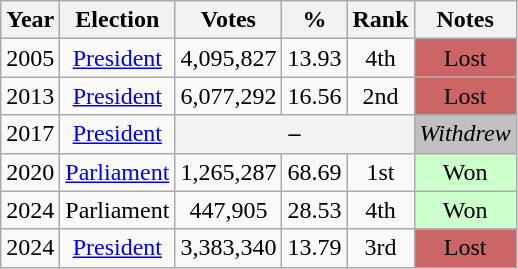<table class="wikitable" style="text-align:center;">
<tr>
<th>Year</th>
<th>Election</th>
<th>Votes</th>
<th>%</th>
<th>Rank</th>
<th>Notes</th>
</tr>
<tr>
<td>2005</td>
<td><a href='#'>President</a></td>
<td>4,095,827</td>
<td>13.93</td>
<td>4th</td>
<td style="background:#c66;">Lost</td>
</tr>
<tr>
<td>2013</td>
<td><a href='#'>President</a></td>
<td> 6,077,292</td>
<td> 16.56</td>
<td>2nd</td>
<td style="background:#c66;">Lost</td>
</tr>
<tr>
<td>2017</td>
<td><a href='#'>President</a></td>
<th colspan="3">–</th>
<td style="background-color:#C0C0C0"><em>Withdrew</em></td>
</tr>
<tr>
<td>2020</td>
<td><a href='#'>Parliament</a></td>
<td>1,265,287</td>
<td>68.69</td>
<td>1st</td>
<td style="background-color:#CCFFCC">Won</td>
</tr>
<tr>
<td>2024</td>
<td Iranian legislative election, 2024 (Tehran, Rey, Shemiranat and Eslamshahr)>Parliament</td>
<td> 447,905</td>
<td> 28.53</td>
<td>4th</td>
<td style="background-color:#CCFFCC">Won</td>
</tr>
<tr>
<td>2024</td>
<td><a href='#'>President</a></td>
<td> 3,383,340</td>
<td> 13.79</td>
<td>3rd</td>
<td style="background:#c66;">Lost</td>
</tr>
</table>
